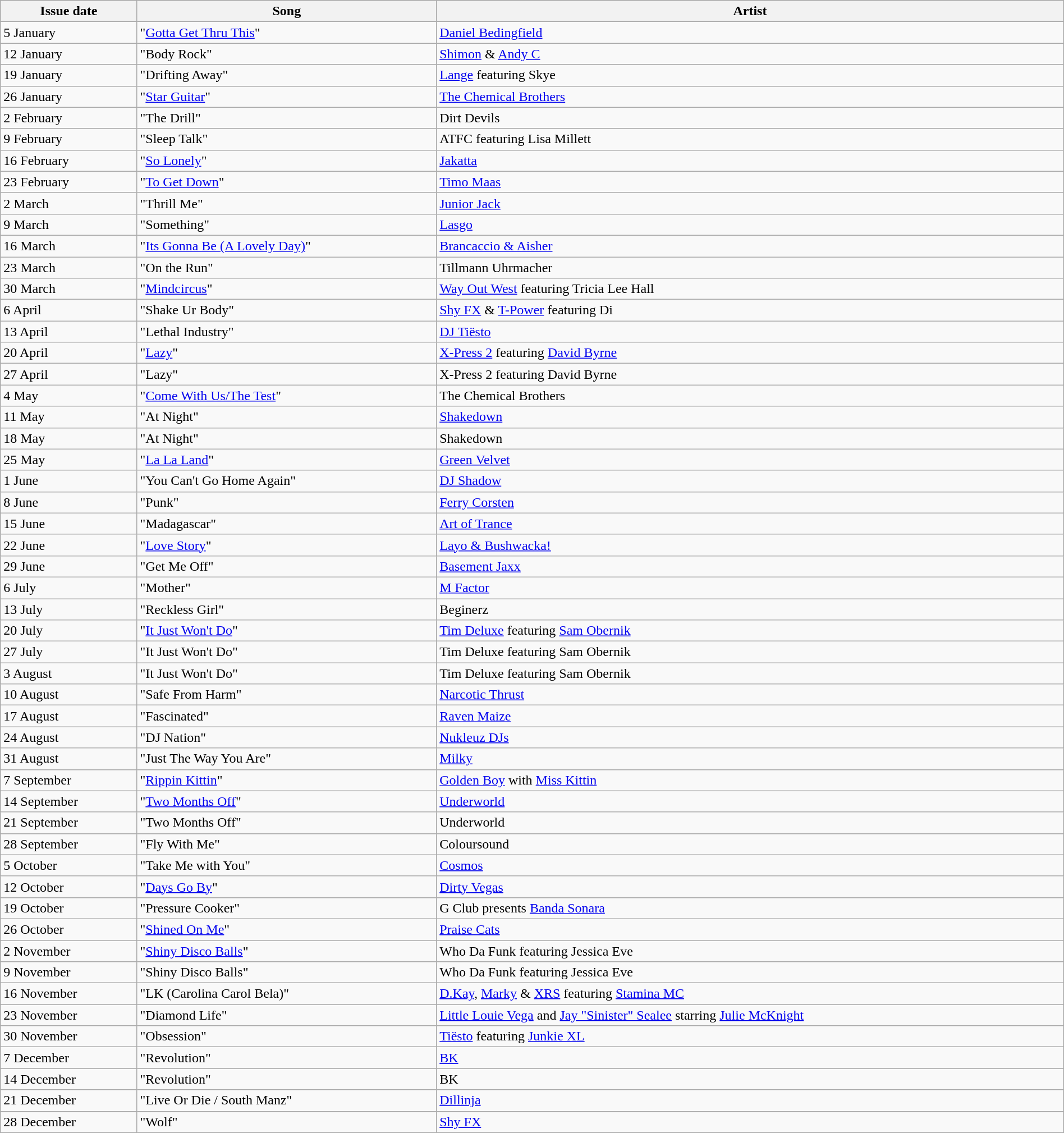<table width="100%" class=wikitable>
<tr>
<th>Issue date</th>
<th>Song</th>
<th>Artist</th>
</tr>
<tr>
<td>5 January </td>
<td>"<a href='#'>Gotta Get Thru This</a>"</td>
<td><a href='#'>Daniel Bedingfield</a></td>
</tr>
<tr>
<td>12 January</td>
<td>"Body Rock"</td>
<td><a href='#'>Shimon</a> & <a href='#'>Andy C</a></td>
</tr>
<tr>
<td>19 January</td>
<td>"Drifting Away"</td>
<td><a href='#'>Lange</a> featuring Skye</td>
</tr>
<tr>
<td>26 January</td>
<td>"<a href='#'>Star Guitar</a>"</td>
<td><a href='#'>The Chemical Brothers</a></td>
</tr>
<tr>
<td>2 February</td>
<td>"The Drill"</td>
<td>Dirt Devils</td>
</tr>
<tr>
<td>9 February</td>
<td>"Sleep Talk"</td>
<td>ATFC featuring Lisa Millett</td>
</tr>
<tr>
<td>16 February</td>
<td>"<a href='#'>So Lonely</a>"</td>
<td><a href='#'>Jakatta</a></td>
</tr>
<tr>
<td>23 February</td>
<td>"<a href='#'>To Get Down</a>"</td>
<td><a href='#'>Timo Maas</a></td>
</tr>
<tr>
<td>2 March</td>
<td>"Thrill Me"</td>
<td><a href='#'>Junior Jack</a></td>
</tr>
<tr>
<td>9 March</td>
<td>"Something"</td>
<td><a href='#'>Lasgo</a></td>
</tr>
<tr>
<td>16 March</td>
<td>"<a href='#'>Its Gonna Be (A Lovely Day)</a>"</td>
<td><a href='#'>Brancaccio & Aisher</a></td>
</tr>
<tr>
<td>23 March</td>
<td>"On the Run"</td>
<td>Tillmann Uhrmacher</td>
</tr>
<tr>
<td>30 March</td>
<td>"<a href='#'>Mindcircus</a>"</td>
<td><a href='#'>Way Out West</a> featuring Tricia Lee Hall</td>
</tr>
<tr>
<td>6 April</td>
<td>"Shake Ur Body"</td>
<td><a href='#'>Shy FX</a> & <a href='#'>T-Power</a> featuring Di</td>
</tr>
<tr>
<td>13 April</td>
<td>"Lethal Industry"</td>
<td><a href='#'>DJ Tiësto</a></td>
</tr>
<tr>
<td>20 April</td>
<td>"<a href='#'>Lazy</a>"</td>
<td><a href='#'>X-Press 2</a> featuring <a href='#'>David Byrne</a></td>
</tr>
<tr>
<td>27 April</td>
<td>"Lazy"</td>
<td>X-Press 2 featuring David Byrne</td>
</tr>
<tr>
<td>4 May</td>
<td>"<a href='#'>Come With Us/The Test</a>"</td>
<td>The Chemical Brothers</td>
</tr>
<tr>
<td>11 May</td>
<td>"At Night"</td>
<td><a href='#'>Shakedown</a></td>
</tr>
<tr>
<td>18 May</td>
<td>"At Night"</td>
<td>Shakedown</td>
</tr>
<tr>
<td>25 May</td>
<td>"<a href='#'>La La Land</a>"</td>
<td><a href='#'>Green Velvet</a></td>
</tr>
<tr>
<td>1 June</td>
<td>"You Can't Go Home Again"</td>
<td><a href='#'>DJ Shadow</a></td>
</tr>
<tr>
<td>8 June</td>
<td>"Punk"</td>
<td><a href='#'>Ferry Corsten</a></td>
</tr>
<tr>
<td>15 June</td>
<td>"Madagascar"</td>
<td><a href='#'>Art of Trance</a></td>
</tr>
<tr>
<td>22 June</td>
<td>"<a href='#'>Love Story</a>"</td>
<td><a href='#'>Layo & Bushwacka!</a></td>
</tr>
<tr>
<td>29 June</td>
<td>"Get Me Off"</td>
<td><a href='#'>Basement Jaxx</a></td>
</tr>
<tr>
<td>6 July</td>
<td>"Mother"</td>
<td><a href='#'>M Factor</a></td>
</tr>
<tr>
<td>13 July</td>
<td>"Reckless Girl"</td>
<td>Beginerz</td>
</tr>
<tr>
<td>20 July</td>
<td>"<a href='#'>It Just Won't Do</a>"</td>
<td><a href='#'>Tim Deluxe</a> featuring <a href='#'>Sam Obernik</a></td>
</tr>
<tr>
<td>27 July</td>
<td>"It Just Won't Do"</td>
<td>Tim Deluxe featuring Sam Obernik</td>
</tr>
<tr>
<td>3 August</td>
<td>"It Just Won't Do"</td>
<td>Tim Deluxe featuring Sam Obernik</td>
</tr>
<tr>
<td>10 August</td>
<td>"Safe From Harm"</td>
<td><a href='#'>Narcotic Thrust</a></td>
</tr>
<tr>
<td>17 August</td>
<td>"Fascinated"</td>
<td><a href='#'>Raven Maize</a></td>
</tr>
<tr>
<td>24 August</td>
<td>"DJ Nation"</td>
<td><a href='#'>Nukleuz DJs</a></td>
</tr>
<tr>
<td>31 August</td>
<td>"Just The Way You Are"</td>
<td><a href='#'>Milky</a></td>
</tr>
<tr>
<td>7 September</td>
<td>"<a href='#'>Rippin Kittin</a>"</td>
<td><a href='#'>Golden Boy</a> with <a href='#'>Miss Kittin</a></td>
</tr>
<tr>
<td>14 September</td>
<td>"<a href='#'>Two Months Off</a>"</td>
<td><a href='#'>Underworld</a></td>
</tr>
<tr>
<td>21 September</td>
<td>"Two Months Off"</td>
<td>Underworld</td>
</tr>
<tr>
<td>28 September</td>
<td>"Fly With Me"</td>
<td>Coloursound</td>
</tr>
<tr>
<td>5 October</td>
<td>"Take Me with You"</td>
<td><a href='#'>Cosmos</a></td>
</tr>
<tr>
<td>12 October</td>
<td>"<a href='#'>Days Go By</a>"</td>
<td><a href='#'>Dirty Vegas</a></td>
</tr>
<tr>
<td>19 October</td>
<td>"Pressure Cooker"</td>
<td>G Club presents <a href='#'>Banda Sonara</a></td>
</tr>
<tr>
<td>26 October</td>
<td>"<a href='#'>Shined On Me</a>"</td>
<td><a href='#'>Praise Cats</a></td>
</tr>
<tr>
<td>2 November</td>
<td>"<a href='#'>Shiny Disco Balls</a>"</td>
<td>Who Da Funk featuring Jessica Eve</td>
</tr>
<tr>
<td>9 November</td>
<td>"Shiny Disco Balls"</td>
<td>Who Da Funk featuring Jessica Eve</td>
</tr>
<tr>
<td>16 November</td>
<td>"LK (Carolina Carol Bela)"</td>
<td><a href='#'>D.Kay</a>, <a href='#'>Marky</a> & <a href='#'>XRS</a> featuring <a href='#'>Stamina MC</a></td>
</tr>
<tr>
<td>23 November</td>
<td>"Diamond Life"</td>
<td><a href='#'>Little Louie Vega</a> and <a href='#'>Jay "Sinister" Sealee</a> starring <a href='#'>Julie McKnight</a></td>
</tr>
<tr>
<td>30 November</td>
<td>"Obsession"</td>
<td><a href='#'>Tiësto</a> featuring <a href='#'>Junkie XL</a></td>
</tr>
<tr>
<td>7 December</td>
<td>"Revolution"</td>
<td><a href='#'>BK</a></td>
</tr>
<tr>
<td>14 December</td>
<td>"Revolution"</td>
<td>BK</td>
</tr>
<tr>
<td>21 December</td>
<td>"Live Or Die / South Manz"</td>
<td><a href='#'>Dillinja</a></td>
</tr>
<tr>
<td>28 December</td>
<td>"Wolf"</td>
<td><a href='#'>Shy FX</a></td>
</tr>
</table>
